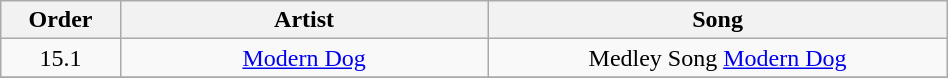<table class="wikitable" style="text-align:center; width:50%;">
<tr>
<th scope="col" style="width:05%;">Order</th>
<th scope="col" style="width:20%;">Artist</th>
<th scope="col" style="width:25%;">Song</th>
</tr>
<tr>
<td>15.1</td>
<td><a href='#'>Modern Dog</a></td>
<td>Medley Song <a href='#'>Modern Dog</a></td>
</tr>
<tr>
</tr>
</table>
